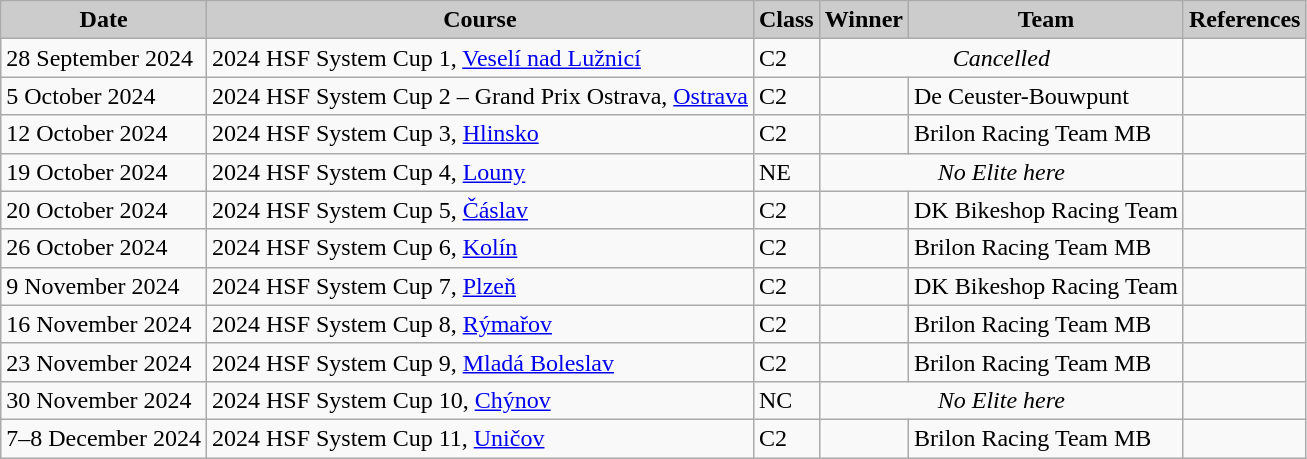<table class="wikitable sortable alternance ">
<tr>
<th scope="col" style="background-color:#CCCCCC;">Date</th>
<th scope="col" style="background-color:#CCCCCC;">Course</th>
<th scope="col" style="background-color:#CCCCCC;">Class</th>
<th scope="col" style="background-color:#CCCCCC;">Winner</th>
<th scope="col" style="background-color:#CCCCCC;">Team</th>
<th scope="col" style="background-color:#CCCCCC;">References</th>
</tr>
<tr>
<td>28 September 2024</td>
<td> 2024 HSF System Cup 1, <a href='#'>Veselí nad Lužnicí</a></td>
<td>C2</td>
<td align=center colspan="2"><em>Cancelled</em></td>
<td></td>
</tr>
<tr>
<td>5 October 2024</td>
<td> 2024 HSF System Cup 2 – Grand Prix Ostrava, <a href='#'>Ostrava</a></td>
<td>C2</td>
<td></td>
<td>De Ceuster-Bouwpunt</td>
<td></td>
</tr>
<tr>
<td>12 October 2024</td>
<td> 2024 HSF System Cup 3, <a href='#'>Hlinsko</a></td>
<td>C2</td>
<td></td>
<td>Brilon Racing Team MB</td>
<td></td>
</tr>
<tr>
<td>19 October 2024</td>
<td> 2024 HSF System Cup 4, <a href='#'>Louny</a></td>
<td>NE</td>
<td align=center colspan="2"><em>No Elite here</em></td>
<td></td>
</tr>
<tr>
<td>20 October 2024</td>
<td> 2024 HSF System Cup 5, <a href='#'>Čáslav</a></td>
<td>C2</td>
<td></td>
<td>DK Bikeshop Racing Team</td>
<td></td>
</tr>
<tr>
<td>26 October 2024</td>
<td> 2024 HSF System Cup 6, <a href='#'>Kolín</a></td>
<td>C2</td>
<td></td>
<td>Brilon Racing Team MB</td>
<td></td>
</tr>
<tr>
<td>9 November 2024</td>
<td> 2024 HSF System Cup 7, <a href='#'>Plzeň</a></td>
<td>C2</td>
<td></td>
<td>DK Bikeshop Racing Team</td>
<td></td>
</tr>
<tr>
<td>16 November 2024</td>
<td> 2024 HSF System Cup 8, <a href='#'>Rýmařov</a></td>
<td>C2</td>
<td></td>
<td>Brilon Racing Team MB</td>
<td></td>
</tr>
<tr>
<td>23 November 2024</td>
<td> 2024 HSF System Cup 9, <a href='#'>Mladá Boleslav</a></td>
<td>C2</td>
<td></td>
<td>Brilon Racing Team MB</td>
<td></td>
</tr>
<tr>
<td>30 November 2024</td>
<td> 2024 HSF System Cup 10, <a href='#'>Chýnov</a></td>
<td>NC</td>
<td align=center colspan="2"><em>No Elite here</em></td>
<td></td>
</tr>
<tr>
<td>7–8 December 2024</td>
<td> 2024 HSF System Cup 11, <a href='#'>Uničov</a></td>
<td>C2</td>
<td></td>
<td>Brilon Racing Team MB</td>
<td></td>
</tr>
</table>
